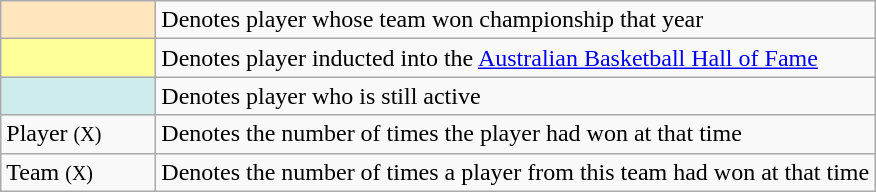<table class="wikitable floatright">
<tr>
<td style="background-color:#FFE6BD; border:1px solid #aaaaaa; width:6em"></td>
<td>Denotes player whose team won championship that year</td>
</tr>
<tr>
<td style="background-color:#FFFF99; border:1px solid #aaaaaa; width:6em"></td>
<td>Denotes player inducted into the <a href='#'>Australian Basketball Hall of Fame</a></td>
</tr>
<tr>
<td style="background-color:#CFECEC; border:1px solid #aaaaaa; width:6em"></td>
<td>Denotes player who is still active</td>
</tr>
<tr>
<td>Player <small>(X)</small></td>
<td>Denotes the number of times the player had won at that time</td>
</tr>
<tr>
<td>Team <small>(X)</small></td>
<td>Denotes the number of times a player from this team had won at that time</td>
</tr>
</table>
